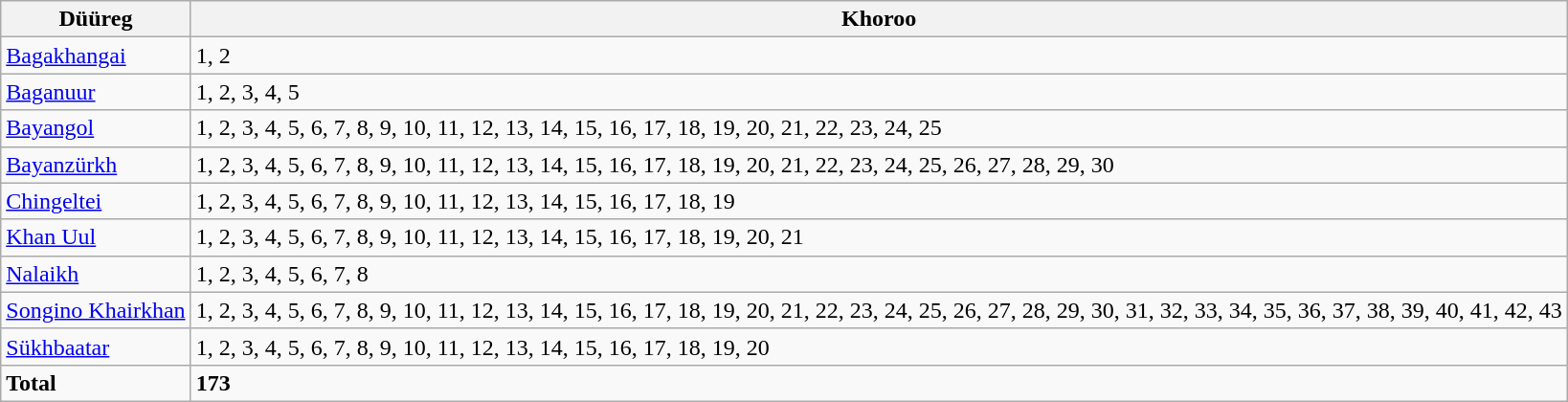<table class="wikitable">
<tr>
<th>Düüreg</th>
<th>Khoroo</th>
</tr>
<tr>
<td><a href='#'>Bagakhangai</a></td>
<td>1, 2</td>
</tr>
<tr>
<td><a href='#'>Baganuur</a></td>
<td>1, 2, 3, 4, 5</td>
</tr>
<tr>
<td><a href='#'>Bayangol</a></td>
<td>1, 2, 3, 4, 5, 6, 7, 8, 9, 10, 11, 12, 13, 14, 15, 16, 17, 18, 19, 20, 21, 22, 23, 24, 25</td>
</tr>
<tr>
<td><a href='#'>Bayanzürkh</a></td>
<td>1, 2, 3, 4, 5, 6, 7, 8, 9, 10, 11, 12, 13, 14, 15, 16, 17, 18, 19, 20, 21, 22, 23, 24, 25, 26, 27, 28, 29, 30</td>
</tr>
<tr>
<td><a href='#'>Chingeltei</a></td>
<td>1, 2, 3, 4, 5, 6, 7, 8, 9, 10, 11, 12, 13, 14, 15, 16, 17, 18, 19</td>
</tr>
<tr>
<td><a href='#'>Khan Uul</a></td>
<td>1, 2, 3, 4, 5, 6, 7, 8, 9, 10, 11, 12, 13, 14, 15, 16, 17, 18, 19, 20, 21</td>
</tr>
<tr>
<td><a href='#'>Nalaikh</a></td>
<td>1, 2, 3, 4, 5, 6, 7, 8</td>
</tr>
<tr>
<td><a href='#'>Songino Khairkhan</a></td>
<td>1, 2, 3, 4, 5, 6, 7, 8, 9, 10, 11, 12, 13, 14, 15, 16, 17, 18, 19, 20, 21, 22, 23, 24, 25, 26, 27, 28, 29, 30, 31, 32, 33, 34, 35, 36, 37, 38, 39, 40, 41, 42, 43</td>
</tr>
<tr>
<td><a href='#'>Sükhbaatar</a></td>
<td>1, 2, 3, 4, 5, 6, 7, 8, 9, 10, 11, 12, 13, 14, 15, 16, 17, 18, 19, 20</td>
</tr>
<tr>
<td><strong>Total</strong></td>
<td><strong>173</strong></td>
</tr>
</table>
